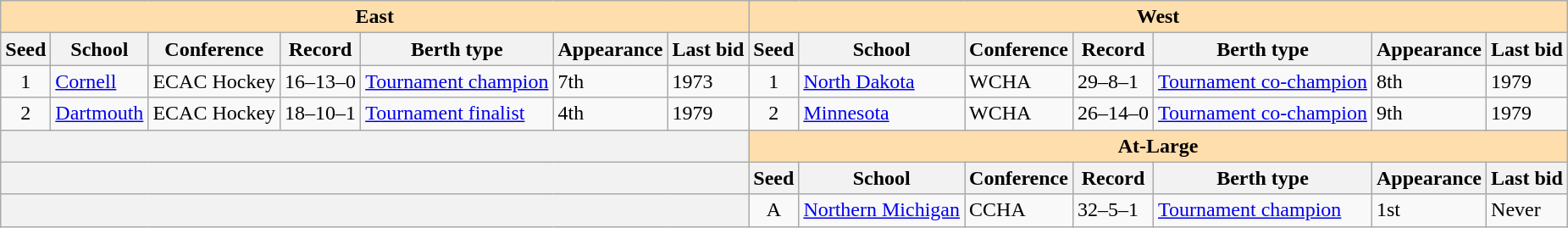<table class="wikitable">
<tr>
<th colspan="7" style="background:#ffdead;">East</th>
<th colspan="7" style="background:#ffdead;">West</th>
</tr>
<tr>
<th>Seed</th>
<th>School</th>
<th>Conference</th>
<th>Record</th>
<th>Berth type</th>
<th>Appearance</th>
<th>Last bid</th>
<th>Seed</th>
<th>School</th>
<th>Conference</th>
<th>Record</th>
<th>Berth type</th>
<th>Appearance</th>
<th>Last bid</th>
</tr>
<tr>
<td align=center>1</td>
<td><a href='#'>Cornell</a></td>
<td>ECAC Hockey</td>
<td>16–13–0</td>
<td><a href='#'>Tournament champion</a></td>
<td>7th</td>
<td>1973</td>
<td align=center>1</td>
<td><a href='#'>North Dakota</a></td>
<td>WCHA</td>
<td>29–8–1</td>
<td><a href='#'>Tournament co-champion</a></td>
<td>8th</td>
<td>1979</td>
</tr>
<tr>
<td align=center>2</td>
<td><a href='#'>Dartmouth</a></td>
<td>ECAC Hockey</td>
<td>18–10–1</td>
<td><a href='#'>Tournament finalist</a></td>
<td>4th</td>
<td>1979</td>
<td align=center>2</td>
<td><a href='#'>Minnesota</a></td>
<td>WCHA</td>
<td>26–14–0</td>
<td><a href='#'>Tournament co-champion</a></td>
<td>9th</td>
<td>1979</td>
</tr>
<tr>
<th colspan="7"></th>
<th colspan="7" style="background:#ffdead;">At-Large</th>
</tr>
<tr>
<th colspan="7"></th>
<th>Seed</th>
<th>School</th>
<th>Conference</th>
<th>Record</th>
<th>Berth type</th>
<th>Appearance</th>
<th>Last bid</th>
</tr>
<tr>
<th colspan="7"></th>
<td align=center>A</td>
<td><a href='#'>Northern Michigan</a></td>
<td>CCHA</td>
<td>32–5–1</td>
<td><a href='#'>Tournament champion</a></td>
<td>1st</td>
<td>Never</td>
</tr>
</table>
